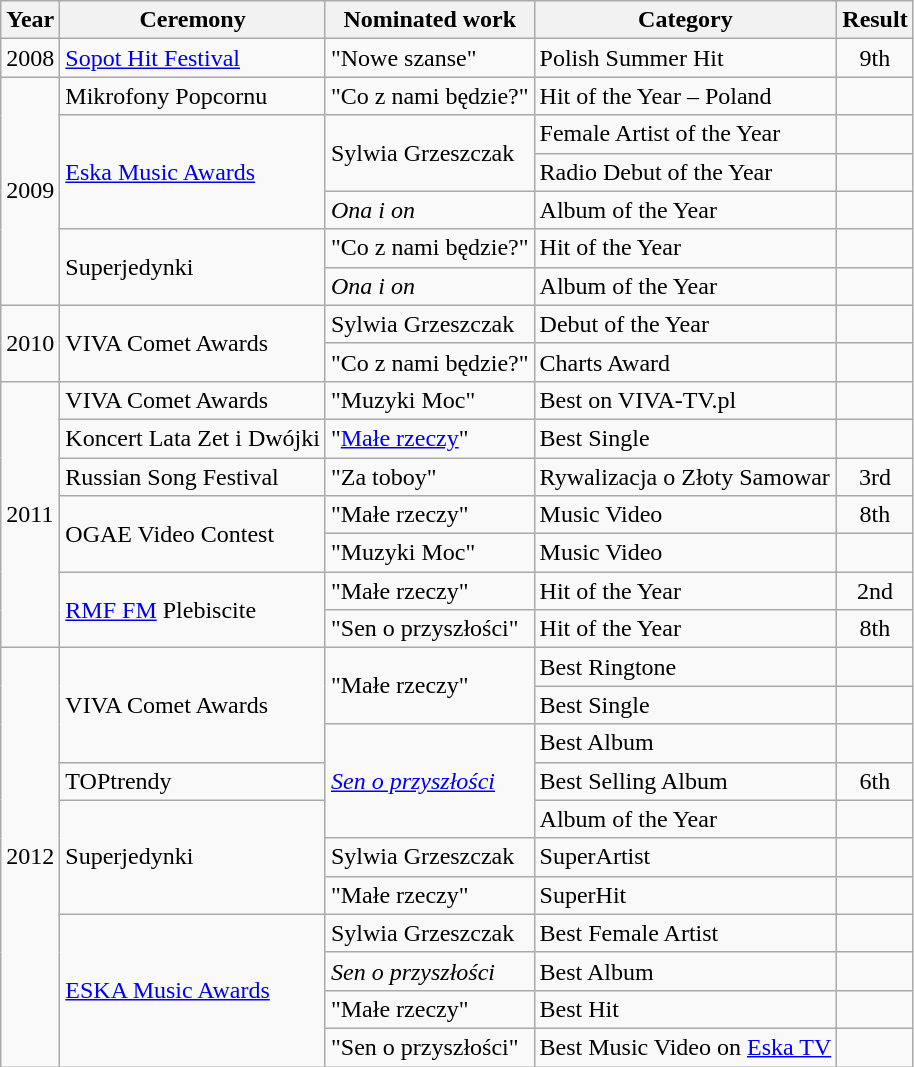<table class="wikitable">
<tr>
<th>Year</th>
<th>Ceremony</th>
<th>Nominated work</th>
<th>Category</th>
<th>Result</th>
</tr>
<tr>
<td>2008</td>
<td><a href='#'>Sopot Hit Festival</a></td>
<td>"Nowe szanse" </td>
<td>Polish Summer Hit</td>
<td align=center>9th</td>
</tr>
<tr>
<td rowspan=6>2009</td>
<td>Mikrofony Popcornu</td>
<td>"Co z nami będzie?" </td>
<td>Hit of the Year – Poland</td>
<td></td>
</tr>
<tr>
<td rowspan=3><a href='#'>Eska Music Awards</a></td>
<td rowspan=2>Sylwia Grzeszczak</td>
<td>Female Artist of the Year</td>
<td></td>
</tr>
<tr>
<td>Radio Debut of the Year</td>
<td></td>
</tr>
<tr>
<td><em>Ona i on</em> </td>
<td>Album of the Year</td>
<td></td>
</tr>
<tr>
<td rowspan=2>Superjedynki</td>
<td>"Co z nami będzie?" </td>
<td>Hit of the Year</td>
<td></td>
</tr>
<tr>
<td><em>Ona i on</em> </td>
<td>Album of the Year</td>
<td></td>
</tr>
<tr>
<td rowspan=2>2010</td>
<td rowspan=2>VIVA Comet Awards</td>
<td>Sylwia Grzeszczak</td>
<td>Debut of the Year</td>
<td></td>
</tr>
<tr>
<td>"Co z nami będzie?" </td>
<td>Charts Award</td>
<td></td>
</tr>
<tr>
<td rowspan=7>2011</td>
<td>VIVA Comet Awards</td>
<td>"Muzyki Moc" </td>
<td>Best on VIVA-TV.pl</td>
<td></td>
</tr>
<tr>
<td>Koncert Lata Zet i Dwójki</td>
<td>"<a href='#'>Małe rzeczy</a>"</td>
<td>Best Single</td>
<td></td>
</tr>
<tr>
<td>Russian Song Festival</td>
<td>"Za toboy"</td>
<td>Rywalizacja o Złoty Samowar</td>
<td align=center>3rd</td>
</tr>
<tr>
<td rowspan=2>OGAE Video Contest</td>
<td>"Małe rzeczy"</td>
<td>Music Video</td>
<td align=center>8th</td>
</tr>
<tr>
<td>"Muzyki Moc" </td>
<td>Music Video</td>
<td></td>
</tr>
<tr>
<td rowspan=2><a href='#'>RMF FM</a> Plebiscite</td>
<td>"Małe rzeczy"</td>
<td>Hit of the Year</td>
<td align=center>2nd</td>
</tr>
<tr>
<td>"Sen o przyszłości"</td>
<td>Hit of the Year</td>
<td align=center>8th</td>
</tr>
<tr>
<td rowspan=11>2012</td>
<td rowspan=3>VIVA Comet Awards</td>
<td rowspan=2>"Małe rzeczy"</td>
<td>Best Ringtone</td>
<td></td>
</tr>
<tr>
<td>Best Single</td>
<td></td>
</tr>
<tr>
<td rowspan=3><em><a href='#'>Sen o przyszłości</a></em></td>
<td>Best Album</td>
<td></td>
</tr>
<tr>
<td>TOPtrendy</td>
<td>Best Selling Album</td>
<td align=center>6th</td>
</tr>
<tr>
<td rowspan=3>Superjedynki</td>
<td>Album of the Year</td>
<td></td>
</tr>
<tr>
<td>Sylwia Grzeszczak</td>
<td>SuperArtist</td>
<td></td>
</tr>
<tr>
<td>"Małe rzeczy"</td>
<td>SuperHit</td>
<td></td>
</tr>
<tr>
<td rowspan=4><a href='#'>ESKA Music Awards</a></td>
<td>Sylwia Grzeszczak</td>
<td>Best Female Artist</td>
<td></td>
</tr>
<tr>
<td><em>Sen o przyszłości</em></td>
<td>Best Album</td>
<td></td>
</tr>
<tr>
<td>"Małe rzeczy"</td>
<td>Best Hit</td>
<td></td>
</tr>
<tr>
<td>"Sen o przyszłości"</td>
<td>Best Music Video on <a href='#'>Eska TV</a></td>
<td></td>
</tr>
</table>
